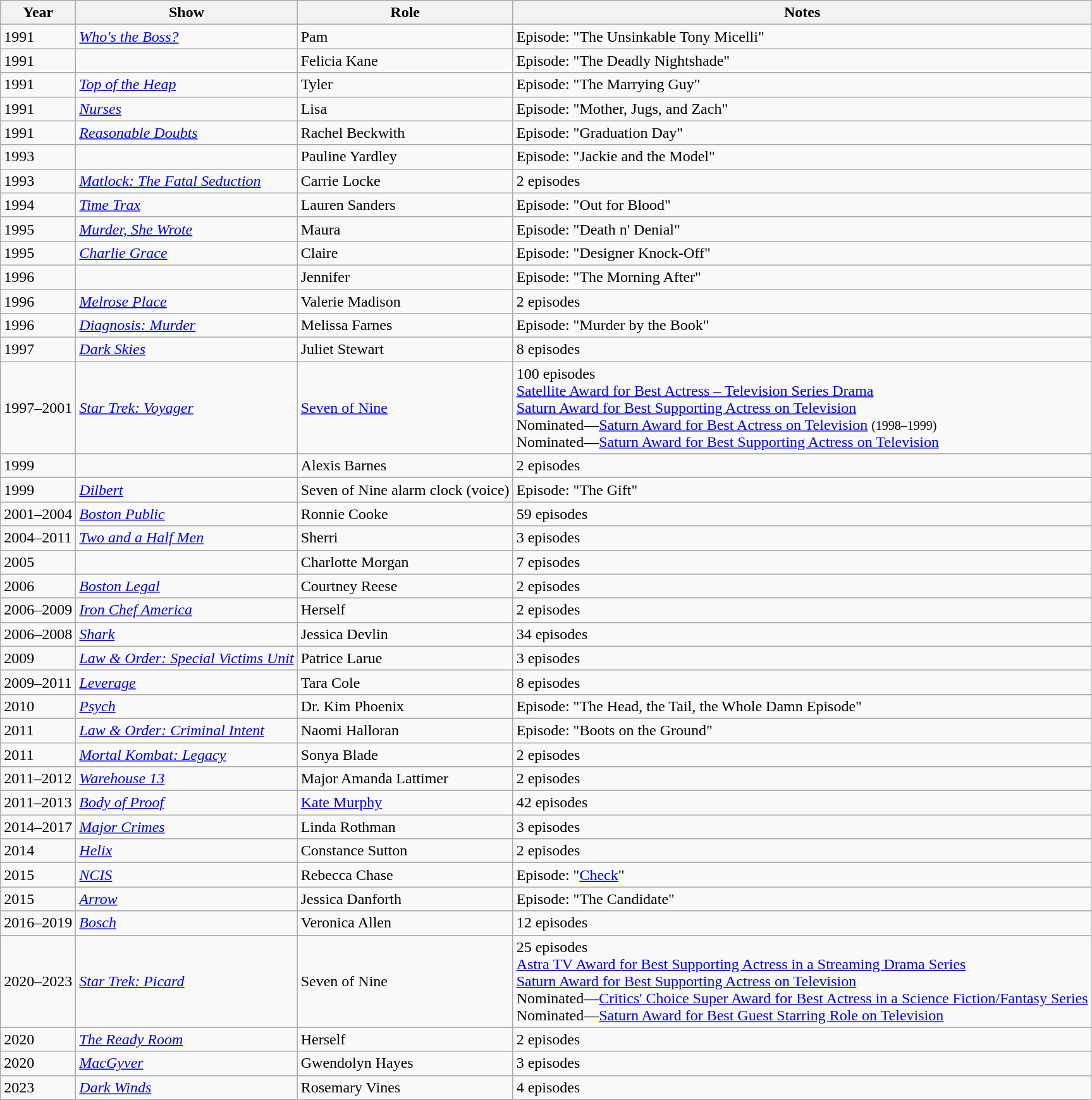<table class="wikitable sortable">
<tr>
<th>Year</th>
<th>Show</th>
<th>Role</th>
<th class="unsortable">Notes</th>
</tr>
<tr>
<td>1991</td>
<td><em><a href='#'>Who's the Boss?</a></em></td>
<td>Pam</td>
<td>Episode: "The Unsinkable Tony Micelli"</td>
</tr>
<tr>
<td>1991</td>
<td><em></em></td>
<td>Felicia Kane</td>
<td>Episode: "The Deadly Nightshade"</td>
</tr>
<tr>
<td>1991</td>
<td><em><a href='#'>Top of the Heap</a></em></td>
<td>Tyler</td>
<td>Episode: "The Marrying Guy"</td>
</tr>
<tr>
<td>1991</td>
<td><em><a href='#'>Nurses</a></em></td>
<td>Lisa</td>
<td>Episode: "Mother, Jugs, and Zach"</td>
</tr>
<tr>
<td>1991</td>
<td><em><a href='#'>Reasonable Doubts</a></em></td>
<td>Rachel Beckwith</td>
<td>Episode: "Graduation Day"</td>
</tr>
<tr>
<td>1993</td>
<td><em></em></td>
<td>Pauline Yardley</td>
<td>Episode: "Jackie and the Model"</td>
</tr>
<tr>
<td>1993</td>
<td><em><a href='#'>Matlock: The Fatal Seduction</a></em></td>
<td>Carrie Locke</td>
<td>2 episodes</td>
</tr>
<tr>
<td>1994</td>
<td><em><a href='#'>Time Trax</a></em></td>
<td>Lauren Sanders</td>
<td>Episode: "Out for Blood"</td>
</tr>
<tr>
<td>1995</td>
<td><em><a href='#'>Murder, She Wrote</a></em></td>
<td>Maura</td>
<td>Episode: "Death n' Denial"</td>
</tr>
<tr>
<td>1995</td>
<td><em><a href='#'>Charlie Grace</a></em></td>
<td>Claire</td>
<td>Episode: "Designer Knock-Off"</td>
</tr>
<tr>
<td>1996</td>
<td><em></em></td>
<td>Jennifer</td>
<td>Episode: "The Morning After"</td>
</tr>
<tr>
<td>1996</td>
<td><em><a href='#'>Melrose Place</a></em></td>
<td>Valerie Madison</td>
<td>2 episodes</td>
</tr>
<tr>
<td>1996</td>
<td><em><a href='#'>Diagnosis: Murder</a></em></td>
<td>Melissa Farnes</td>
<td>Episode: "Murder by the Book"</td>
</tr>
<tr>
<td>1997</td>
<td><em><a href='#'>Dark Skies</a></em></td>
<td>Juliet Stewart</td>
<td>8 episodes</td>
</tr>
<tr>
<td>1997–2001</td>
<td><em><a href='#'>Star Trek: Voyager</a></em></td>
<td><a href='#'>Seven of Nine</a></td>
<td>100 episodes<br><a href='#'>Satellite Award for Best Actress – Television Series Drama</a><br><a href='#'>Saturn Award for Best Supporting Actress on Television</a><br>Nominated—<a href='#'>Saturn Award for Best Actress on Television</a> <small>(1998–1999)</small><br>Nominated—<a href='#'>Saturn Award for Best Supporting Actress on Television</a></td>
</tr>
<tr>
<td>1999</td>
<td><em></em></td>
<td>Alexis Barnes</td>
<td>2 episodes</td>
</tr>
<tr>
<td>1999</td>
<td><em><a href='#'>Dilbert</a></em></td>
<td>Seven of Nine alarm clock (voice)</td>
<td>Episode: "The Gift"</td>
</tr>
<tr>
<td>2001–2004</td>
<td><em><a href='#'>Boston Public</a></em></td>
<td>Ronnie Cooke</td>
<td>59 episodes</td>
</tr>
<tr>
<td>2004–2011</td>
<td><em><a href='#'>Two and a Half Men</a></em></td>
<td>Sherri</td>
<td>3 episodes</td>
</tr>
<tr>
<td>2005</td>
<td><em></em></td>
<td>Charlotte Morgan</td>
<td>7 episodes</td>
</tr>
<tr>
<td>2006</td>
<td><em><a href='#'>Boston Legal</a></em></td>
<td>Courtney Reese</td>
<td>2 episodes</td>
</tr>
<tr>
<td>2006–2009</td>
<td><em><a href='#'>Iron Chef America</a></em></td>
<td>Herself</td>
<td>2 episodes</td>
</tr>
<tr>
<td>2006–2008</td>
<td><em><a href='#'>Shark</a></em></td>
<td>Jessica Devlin</td>
<td>34 episodes</td>
</tr>
<tr>
<td>2009</td>
<td><em><a href='#'>Law & Order: Special Victims Unit</a></em></td>
<td>Patrice Larue</td>
<td>3 episodes</td>
</tr>
<tr>
<td>2009–2011</td>
<td><em><a href='#'>Leverage</a></em></td>
<td>Tara Cole</td>
<td>8 episodes</td>
</tr>
<tr>
<td>2010</td>
<td><em><a href='#'>Psych</a></em></td>
<td>Dr. Kim Phoenix</td>
<td>Episode: "The Head, the Tail, the Whole Damn Episode"</td>
</tr>
<tr>
<td>2011</td>
<td><em><a href='#'>Law & Order: Criminal Intent</a></em></td>
<td>Naomi Halloran</td>
<td>Episode: "Boots on the Ground"</td>
</tr>
<tr>
<td>2011</td>
<td><em><a href='#'>Mortal Kombat: Legacy</a></em></td>
<td>Sonya Blade</td>
<td>2 episodes</td>
</tr>
<tr>
<td>2011–2012</td>
<td><em><a href='#'>Warehouse 13</a></em></td>
<td>Major Amanda Lattimer</td>
<td>2 episodes</td>
</tr>
<tr>
<td>2011–2013</td>
<td><em><a href='#'>Body of Proof</a></em></td>
<td><a href='#'>Kate Murphy</a></td>
<td>42 episodes</td>
</tr>
<tr>
<td>2014–2017</td>
<td><em><a href='#'>Major Crimes</a></em></td>
<td>Linda Rothman</td>
<td>3 episodes</td>
</tr>
<tr>
<td>2014</td>
<td><em><a href='#'>Helix</a></em></td>
<td>Constance Sutton</td>
<td>2 episodes</td>
</tr>
<tr>
<td>2015</td>
<td><em><a href='#'>NCIS</a></em></td>
<td>Rebecca Chase</td>
<td>Episode: "<a href='#'>Check</a>"</td>
</tr>
<tr>
<td>2015</td>
<td><em><a href='#'>Arrow</a></em></td>
<td>Jessica Danforth</td>
<td>Episode: "The Candidate"</td>
</tr>
<tr>
<td>2016–2019</td>
<td><em><a href='#'>Bosch</a></em></td>
<td>Veronica Allen</td>
<td>12 episodes</td>
</tr>
<tr>
<td>2020–2023</td>
<td><em><a href='#'>Star Trek: Picard</a></em></td>
<td>Seven of Nine</td>
<td>25 episodes<br><a href='#'>Astra TV Award for Best Supporting Actress in a Streaming Drama Series</a><br><a href='#'>Saturn Award for Best Supporting Actress on Television</a><br>Nominated—<a href='#'>Critics' Choice Super Award for Best Actress in a Science Fiction/Fantasy Series</a><br>Nominated—<a href='#'>Saturn Award for Best Guest Starring Role on Television</a></td>
</tr>
<tr>
<td>2020</td>
<td><em><a href='#'>The Ready Room</a></em></td>
<td>Herself</td>
<td>2 episodes</td>
</tr>
<tr>
<td>2020</td>
<td><em><a href='#'>MacGyver</a></em></td>
<td>Gwendolyn Hayes</td>
<td>3 episodes</td>
</tr>
<tr>
<td>2023</td>
<td><em><a href='#'>Dark Winds</a></em></td>
<td>Rosemary Vines</td>
<td>4 episodes</td>
</tr>
</table>
